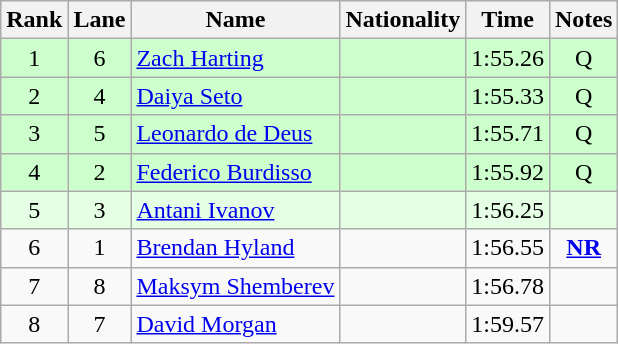<table class="wikitable sortable" style="text-align:center">
<tr>
<th>Rank</th>
<th>Lane</th>
<th>Name</th>
<th>Nationality</th>
<th>Time</th>
<th>Notes</th>
</tr>
<tr bgcolor=ccffcc>
<td>1</td>
<td>6</td>
<td align=left><a href='#'>Zach Harting</a></td>
<td align=left></td>
<td>1:55.26</td>
<td>Q</td>
</tr>
<tr bgcolor=ccffcc>
<td>2</td>
<td>4</td>
<td align=left><a href='#'>Daiya Seto</a></td>
<td align=left></td>
<td>1:55.33</td>
<td>Q</td>
</tr>
<tr bgcolor=ccffcc>
<td>3</td>
<td>5</td>
<td align=left><a href='#'>Leonardo de Deus</a></td>
<td align=left></td>
<td>1:55.71</td>
<td>Q</td>
</tr>
<tr bgcolor=ccffcc>
<td>4</td>
<td>2</td>
<td align=left><a href='#'>Federico Burdisso</a></td>
<td align=left></td>
<td>1:55.92</td>
<td>Q</td>
</tr>
<tr bgcolor=e5ffe5>
<td>5</td>
<td>3</td>
<td align=left><a href='#'>Antani Ivanov</a></td>
<td align=left></td>
<td>1:56.25</td>
<td></td>
</tr>
<tr>
<td>6</td>
<td>1</td>
<td align=left><a href='#'>Brendan Hyland</a></td>
<td align=left></td>
<td>1:56.55</td>
<td><strong><a href='#'>NR</a></strong></td>
</tr>
<tr>
<td>7</td>
<td>8</td>
<td align=left><a href='#'>Maksym Shemberev</a></td>
<td align=left></td>
<td>1:56.78</td>
<td></td>
</tr>
<tr>
<td>8</td>
<td>7</td>
<td align=left><a href='#'>David Morgan</a></td>
<td align=left></td>
<td>1:59.57</td>
<td></td>
</tr>
</table>
